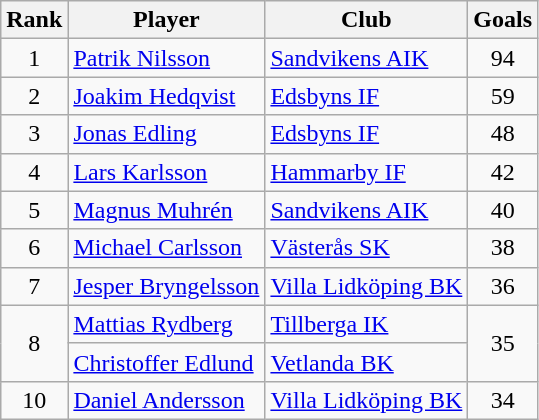<table class="wikitable" style="text-align:center">
<tr>
<th>Rank</th>
<th>Player</th>
<th>Club</th>
<th>Goals</th>
</tr>
<tr>
<td>1</td>
<td align="left"> <a href='#'>Patrik Nilsson</a></td>
<td align="left"><a href='#'>Sandvikens AIK</a></td>
<td>94</td>
</tr>
<tr>
<td>2</td>
<td align="left"> <a href='#'>Joakim Hedqvist</a></td>
<td align="left"><a href='#'>Edsbyns IF</a></td>
<td>59</td>
</tr>
<tr>
<td>3</td>
<td align="left"> <a href='#'>Jonas Edling</a></td>
<td align="left"><a href='#'>Edsbyns IF</a></td>
<td>48</td>
</tr>
<tr>
<td>4</td>
<td align="left"> <a href='#'>Lars Karlsson</a></td>
<td align="left"><a href='#'>Hammarby IF</a></td>
<td>42</td>
</tr>
<tr>
<td>5</td>
<td align="left"> <a href='#'>Magnus Muhrén</a></td>
<td align="left"><a href='#'>Sandvikens AIK</a></td>
<td>40</td>
</tr>
<tr>
<td>6</td>
<td align="left"> <a href='#'>Michael Carlsson</a></td>
<td align="left"><a href='#'>Västerås SK</a></td>
<td>38</td>
</tr>
<tr>
<td>7</td>
<td align="left"> <a href='#'>Jesper Bryngelsson</a></td>
<td align="left"><a href='#'>Villa Lidköping BK</a></td>
<td>36</td>
</tr>
<tr>
<td rowspan="2">8</td>
<td align="left"> <a href='#'>Mattias Rydberg</a></td>
<td align="left"><a href='#'>Tillberga IK</a></td>
<td rowspan="2">35</td>
</tr>
<tr>
<td align="left"> <a href='#'>Christoffer Edlund</a></td>
<td align="left"><a href='#'>Vetlanda BK</a></td>
</tr>
<tr>
<td>10</td>
<td align="left"> <a href='#'>Daniel Andersson</a></td>
<td align="left"><a href='#'>Villa Lidköping BK</a></td>
<td>34</td>
</tr>
</table>
